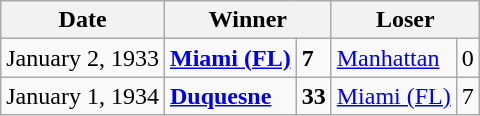<table class="wikitable">
<tr>
<th>Date</th>
<th colspan="2">Winner</th>
<th colspan="2">Loser</th>
</tr>
<tr>
<td>January 2, 1933</td>
<td><strong><a href='#'>Miami (FL)</a></strong></td>
<td><strong>7</strong></td>
<td><a href='#'>Manhattan</a></td>
<td>0</td>
</tr>
<tr>
<td>January 1, 1934</td>
<td><strong><a href='#'>Duquesne</a></strong></td>
<td><strong>33</strong></td>
<td><a href='#'>Miami (FL)</a></td>
<td>7</td>
</tr>
</table>
